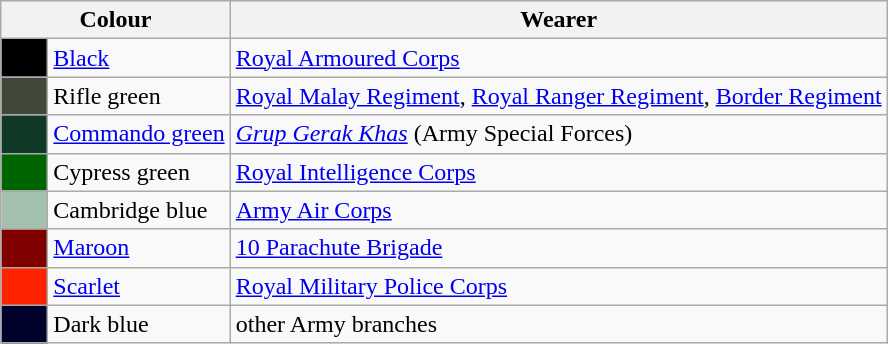<table class="wikitable">
<tr>
<th colspan="2">Colour</th>
<th>Wearer</th>
</tr>
<tr>
<td style="background:#000;">      </td>
<td><a href='#'>Black</a></td>
<td><a href='#'>Royal Armoured Corps</a></td>
</tr>
<tr>
<td style="background:#40483a;"></td>
<td>Rifle green</td>
<td><a href='#'>Royal Malay Regiment</a>, <a href='#'>Royal Ranger Regiment</a>, <a href='#'>Border Regiment</a></td>
</tr>
<tr>
<td style="background:#0f3826;"></td>
<td><a href='#'>Commando green</a></td>
<td><em><a href='#'>Grup Gerak Khas</a></em> (Army Special Forces)</td>
</tr>
<tr>
<td style="background:#006401;"></td>
<td>Cypress green</td>
<td><a href='#'>Royal Intelligence Corps</a></td>
</tr>
<tr>
<td style="background:#a3c1ad;"></td>
<td>Cambridge blue</td>
<td><a href='#'>Army Air Corps</a></td>
</tr>
<tr>
<td style="background:maroon;"></td>
<td><a href='#'>Maroon</a></td>
<td><a href='#'>10 Parachute Brigade</a></td>
</tr>
<tr>
<td style="background:#ff2400;"></td>
<td><a href='#'>Scarlet</a></td>
<td><a href='#'>Royal Military Police Corps</a></td>
</tr>
<tr>
<td style="background:#00022b;"></td>
<td>Dark blue</td>
<td>other Army branches</td>
</tr>
</table>
